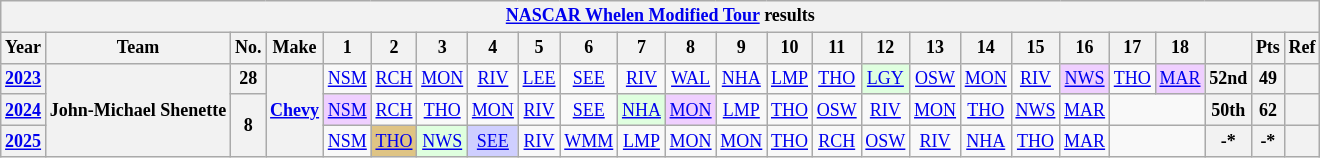<table class="wikitable" style="text-align:center; font-size:75%">
<tr>
<th colspan=38><a href='#'>NASCAR Whelen Modified Tour</a> results</th>
</tr>
<tr>
<th>Year</th>
<th>Team</th>
<th>No.</th>
<th>Make</th>
<th>1</th>
<th>2</th>
<th>3</th>
<th>4</th>
<th>5</th>
<th>6</th>
<th>7</th>
<th>8</th>
<th>9</th>
<th>10</th>
<th>11</th>
<th>12</th>
<th>13</th>
<th>14</th>
<th>15</th>
<th>16</th>
<th>17</th>
<th>18</th>
<th></th>
<th>Pts</th>
<th>Ref</th>
</tr>
<tr>
<th><a href='#'>2023</a></th>
<th rowspan=3>John-Michael Shenette</th>
<th>28</th>
<th rowspan=3><a href='#'>Chevy</a></th>
<td><a href='#'>NSM</a></td>
<td><a href='#'>RCH</a></td>
<td><a href='#'>MON</a></td>
<td><a href='#'>RIV</a></td>
<td><a href='#'>LEE</a></td>
<td><a href='#'>SEE</a></td>
<td><a href='#'>RIV</a></td>
<td><a href='#'>WAL</a></td>
<td><a href='#'>NHA</a></td>
<td><a href='#'>LMP</a></td>
<td><a href='#'>THO</a></td>
<td style="background:#DFFFDF;"><a href='#'>LGY</a><br></td>
<td><a href='#'>OSW</a></td>
<td><a href='#'>MON</a></td>
<td><a href='#'>RIV</a></td>
<td style="background:#EFCFFF;"><a href='#'>NWS</a><br></td>
<td><a href='#'>THO</a></td>
<td style="background:#EFCFFF;"><a href='#'>MAR</a><br></td>
<th>52nd</th>
<th>49</th>
<th></th>
</tr>
<tr>
<th><a href='#'>2024</a></th>
<th rowspan=2>8</th>
<td style="background:#EFCFFF;"><a href='#'>NSM</a><br></td>
<td><a href='#'>RCH</a></td>
<td><a href='#'>THO</a></td>
<td><a href='#'>MON</a></td>
<td><a href='#'>RIV</a></td>
<td><a href='#'>SEE</a></td>
<td style="background:#DFFFDF;"><a href='#'>NHA</a><br></td>
<td style="background:#EFCFFF;"><a href='#'>MON</a><br></td>
<td><a href='#'>LMP</a></td>
<td><a href='#'>THO</a></td>
<td><a href='#'>OSW</a></td>
<td><a href='#'>RIV</a></td>
<td><a href='#'>MON</a></td>
<td><a href='#'>THO</a></td>
<td><a href='#'>NWS</a></td>
<td><a href='#'>MAR</a></td>
<td colspan=2></td>
<th>50th</th>
<th>62</th>
<th></th>
</tr>
<tr>
<th><a href='#'>2025</a></th>
<td><a href='#'>NSM</a></td>
<td style="background:#DFC484;"><a href='#'>THO</a><br></td>
<td style="background:#DFFFDF;"><a href='#'>NWS</a><br></td>
<td style="background:#CFCFFF;"><a href='#'>SEE</a><br></td>
<td><a href='#'>RIV</a></td>
<td><a href='#'>WMM</a></td>
<td><a href='#'>LMP</a></td>
<td><a href='#'>MON</a></td>
<td><a href='#'>MON</a></td>
<td><a href='#'>THO</a></td>
<td><a href='#'>RCH</a></td>
<td><a href='#'>OSW</a></td>
<td><a href='#'>RIV</a></td>
<td><a href='#'>NHA</a></td>
<td><a href='#'>THO</a></td>
<td><a href='#'>MAR</a></td>
<td colspan=2></td>
<th>-*</th>
<th>-*</th>
<th></th>
</tr>
</table>
